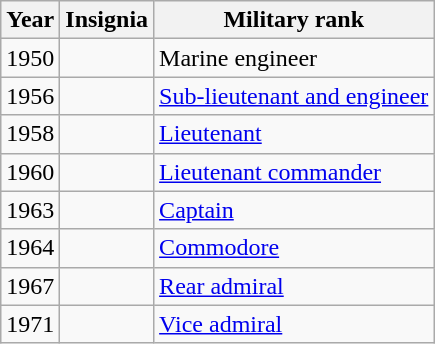<table class="wikitable">
<tr>
<th>Year</th>
<th>Insignia</th>
<th>Military rank</th>
</tr>
<tr>
<td>1950</td>
<td></td>
<td>Marine engineer</td>
</tr>
<tr>
<td>1956</td>
<td></td>
<td><a href='#'>Sub-lieutenant and engineer</a></td>
</tr>
<tr>
<td>1958</td>
<td></td>
<td><a href='#'>Lieutenant</a></td>
</tr>
<tr>
<td>1960</td>
<td></td>
<td><a href='#'>Lieutenant commander</a></td>
</tr>
<tr>
<td>1963</td>
<td></td>
<td><a href='#'>Captain</a></td>
</tr>
<tr>
<td>1964</td>
<td> </td>
<td><a href='#'>Commodore</a></td>
</tr>
<tr>
<td>1967</td>
<td> </td>
<td><a href='#'>Rear admiral</a></td>
</tr>
<tr>
<td>1971</td>
<td> </td>
<td><a href='#'>Vice admiral</a></td>
</tr>
</table>
